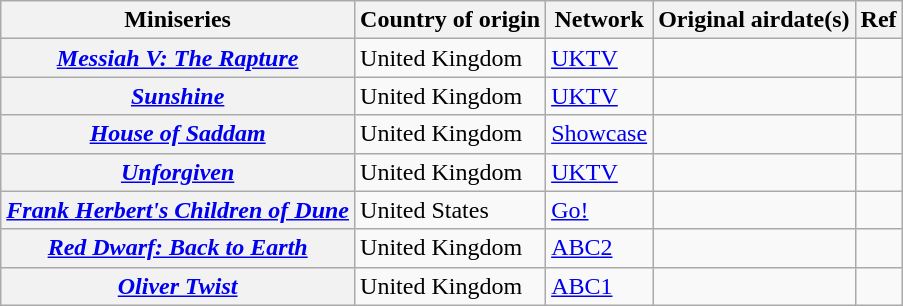<table class="wikitable plainrowheaders sortable">
<tr>
<th scope="col">Miniseries</th>
<th scope="col">Country of origin</th>
<th scope="col">Network</th>
<th scope="col">Original airdate(s)</th>
<th scope="col" class="unsortable">Ref</th>
</tr>
<tr>
<th scope="row"><em><a href='#'>Messiah V: The Rapture</a></em></th>
<td>United Kingdom</td>
<td><a href='#'>UKTV</a></td>
<td align=center></td>
<td align=center></td>
</tr>
<tr>
<th scope="row"><em><a href='#'>Sunshine</a></em></th>
<td>United Kingdom</td>
<td><a href='#'>UKTV</a></td>
<td align=center></td>
<td align=center></td>
</tr>
<tr>
<th scope="row"><em><a href='#'>House of Saddam</a></em></th>
<td>United Kingdom</td>
<td><a href='#'>Showcase</a></td>
<td align=center></td>
<td align=center></td>
</tr>
<tr>
<th scope="row"><em><a href='#'>Unforgiven</a></em></th>
<td>United Kingdom</td>
<td><a href='#'>UKTV</a></td>
<td align=center></td>
<td align=center></td>
</tr>
<tr>
<th scope="row"><em><a href='#'>Frank Herbert's Children of Dune</a></em></th>
<td>United States</td>
<td><a href='#'>Go!</a></td>
<td align=center></td>
<td align=center></td>
</tr>
<tr>
<th scope="row"><em><a href='#'>Red Dwarf: Back to Earth</a></em></th>
<td>United Kingdom</td>
<td><a href='#'>ABC2</a></td>
<td align=center></td>
<td align=center></td>
</tr>
<tr>
<th scope="row"><em><a href='#'>Oliver Twist</a></em></th>
<td>United Kingdom</td>
<td><a href='#'>ABC1</a></td>
<td align=center></td>
<td align=center></td>
</tr>
</table>
